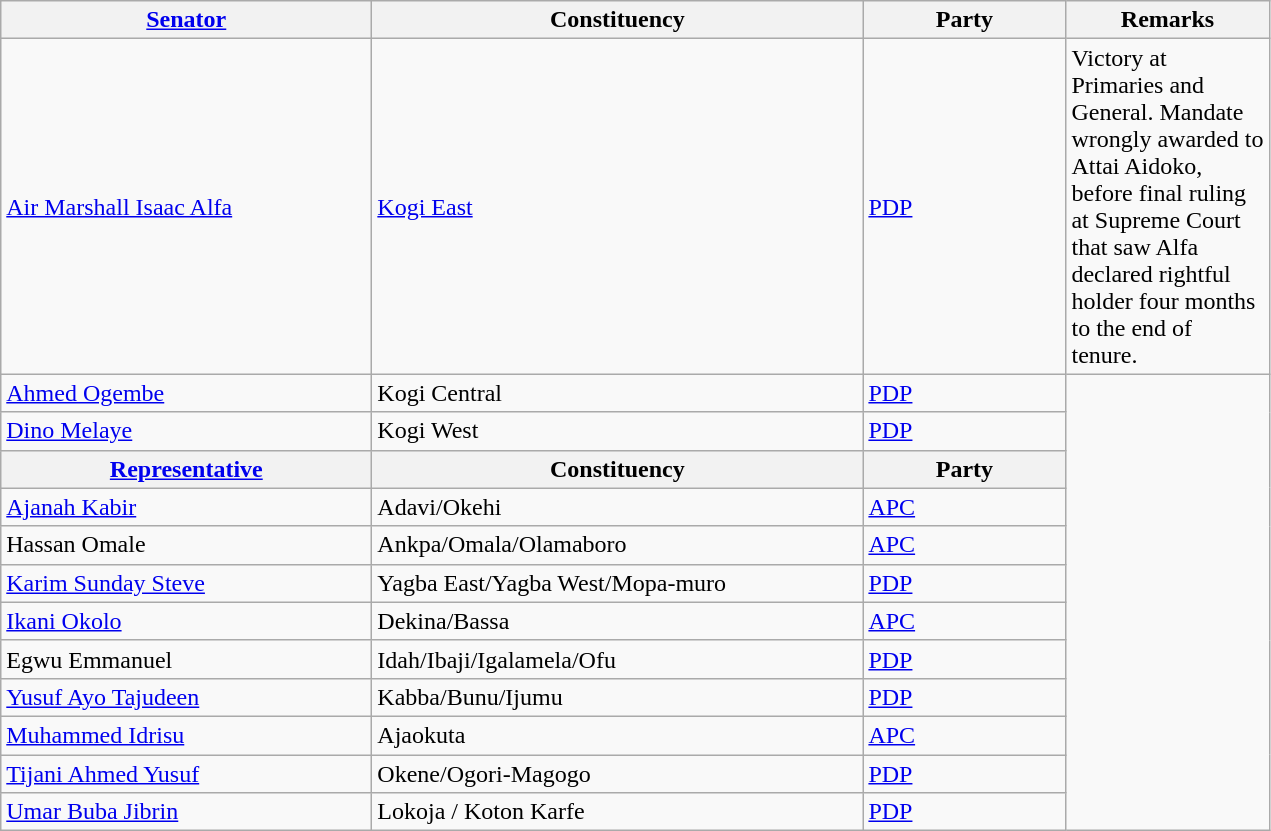<table class="wikitable">
<tr>
<th style="width:15em"><a href='#'>Senator</a></th>
<th style="width:20em">Constituency</th>
<th style="width:8em">Party</th>
<th style="width:8em">Remarks</th>
</tr>
<tr>
<td><a href='#'>Air Marshall Isaac Alfa</a></td>
<td><a href='#'>Kogi East</a></td>
<td><a href='#'>PDP</a></td>
<td>Victory at Primaries and General. Mandate wrongly awarded to Attai Aidoko, before final ruling at Supreme Court that saw Alfa declared rightful holder  four months to the end of tenure.</td>
</tr>
<tr>
<td><a href='#'>Ahmed Ogembe</a></td>
<td>Kogi Central</td>
<td><a href='#'>PDP</a></td>
</tr>
<tr>
<td><a href='#'>Dino Melaye</a></td>
<td>Kogi West</td>
<td><a href='#'>PDP</a></td>
</tr>
<tr>
<th><a href='#'>Representative</a></th>
<th>Constituency</th>
<th>Party</th>
</tr>
<tr>
<td><a href='#'>Ajanah Kabir</a></td>
<td>Adavi/Okehi</td>
<td><a href='#'>APC</a></td>
</tr>
<tr>
<td>Hassan Omale</td>
<td>Ankpa/Omala/Olamaboro</td>
<td><a href='#'>APC</a></td>
</tr>
<tr>
<td><a href='#'>Karim Sunday Steve</a></td>
<td>Yagba East/Yagba West/Mopa-muro</td>
<td><a href='#'>PDP</a></td>
</tr>
<tr>
<td><a href='#'>Ikani Okolo</a></td>
<td>Dekina/Bassa</td>
<td><a href='#'>APC</a></td>
</tr>
<tr>
<td>Egwu Emmanuel</td>
<td>Idah/Ibaji/Igalamela/Ofu</td>
<td><a href='#'>PDP</a></td>
</tr>
<tr>
<td><a href='#'>Yusuf Ayo Tajudeen</a></td>
<td>Kabba/Bunu/Ijumu</td>
<td><a href='#'>PDP</a></td>
</tr>
<tr>
<td><a href='#'>Muhammed Idrisu</a></td>
<td>Ajaokuta</td>
<td><a href='#'>APC</a></td>
</tr>
<tr>
<td><a href='#'>Tijani Ahmed Yusuf</a></td>
<td>Okene/Ogori-Magogo</td>
<td><a href='#'>PDP</a></td>
</tr>
<tr>
<td><a href='#'>Umar Buba Jibrin</a></td>
<td>Lokoja / Koton Karfe</td>
<td><a href='#'>PDP</a></td>
</tr>
</table>
